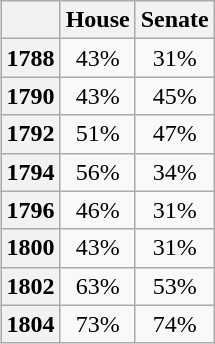<table class="wikitable" align="right" style="margin-left:1em; text-align:center">
<tr>
<th></th>
<th>House</th>
<th>Senate</th>
</tr>
<tr>
<th>1788</th>
<td>43%</td>
<td>31%</td>
</tr>
<tr>
<th>1790</th>
<td>43%</td>
<td>45%</td>
</tr>
<tr>
<th>1792</th>
<td>51%</td>
<td>47%</td>
</tr>
<tr>
<th>1794</th>
<td>56%</td>
<td>34%</td>
</tr>
<tr>
<th>1796</th>
<td>46%</td>
<td>31%</td>
</tr>
<tr>
<th>1800</th>
<td>43%</td>
<td>31%</td>
</tr>
<tr>
<th>1802</th>
<td>63%</td>
<td>53%</td>
</tr>
<tr>
<th>1804</th>
<td>73%</td>
<td>74%</td>
</tr>
</table>
